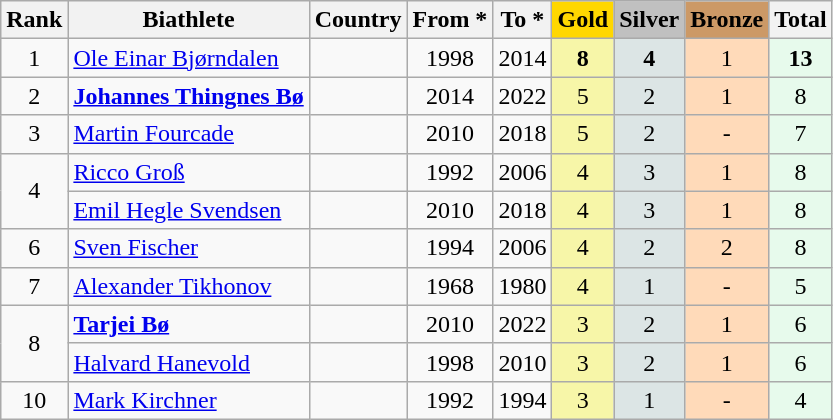<table class="wikitable plainrowheaders" style="text-align:center;">
<tr>
<th>Rank</th>
<th>Biathlete</th>
<th>Country</th>
<th>From *</th>
<th>To *</th>
<th style="background:    gold;">Gold</th>
<th style="background:  silver;">Silver</th>
<th style="background: #CC9966;">Bronze</th>
<th>Total</th>
</tr>
<tr>
<td>1</td>
<td align="left"><a href='#'>Ole Einar Bjørndalen</a></td>
<td align="left"></td>
<td>1998</td>
<td>2014</td>
<td bgcolor="#F7F6A8"><strong>8</strong></td>
<td bgcolor="#DCE5E5"><strong>4</strong></td>
<td bgcolor="#FFDAB9">1</td>
<td bgcolor="#E7FAEC"><strong>13</strong></td>
</tr>
<tr align="center">
<td>2</td>
<td align="left" align="left"><strong><a href='#'>Johannes Thingnes Bø</a></strong></td>
<td align="left"></td>
<td>2014</td>
<td>2022</td>
<td bgcolor="#F7F6A8">5</td>
<td bgcolor="#DCE5E5">2</td>
<td bgcolor="#FFDAB9">1</td>
<td bgcolor="#E7FAEC">8</td>
</tr>
<tr align="center">
<td>3</td>
<td align="left"><a href='#'>Martin Fourcade</a></td>
<td align="left"></td>
<td>2010</td>
<td>2018</td>
<td bgcolor="#F7F6A8">5</td>
<td bgcolor="#DCE5E5">2</td>
<td bgcolor="#FFDAB9">-</td>
<td bgcolor="#E7FAEC">7</td>
</tr>
<tr align="center">
<td rowspan="2">4</td>
<td align="left"><a href='#'>Ricco Groß</a></td>
<td align="left"></td>
<td>1992</td>
<td>2006</td>
<td bgcolor="#F7F6A8">4</td>
<td bgcolor="#DCE5E5">3</td>
<td bgcolor="#FFDAB9">1</td>
<td bgcolor="#E7FAEC">8</td>
</tr>
<tr align="center">
<td align="left"><a href='#'>Emil Hegle Svendsen</a></td>
<td align="left"></td>
<td>2010</td>
<td>2018</td>
<td bgcolor="#F7F6A8">4</td>
<td bgcolor="#DCE5E5">3</td>
<td bgcolor="#FFDAB9">1</td>
<td bgcolor="#E7FAEC">8</td>
</tr>
<tr align="center">
<td>6</td>
<td align="left"><a href='#'>Sven Fischer</a></td>
<td align="left"></td>
<td>1994</td>
<td>2006</td>
<td bgcolor="#F7F6A8">4</td>
<td bgcolor="#DCE5E5">2</td>
<td bgcolor="#FFDAB9">2</td>
<td bgcolor="#E7FAEC">8</td>
</tr>
<tr align="center">
<td>7</td>
<td align="left"><a href='#'>Alexander Tikhonov</a></td>
<td align="left"></td>
<td>1968</td>
<td>1980</td>
<td bgcolor="#F7F6A8">4</td>
<td bgcolor="#DCE5E5">1</td>
<td bgcolor="#FFDAB9">-</td>
<td bgcolor="#E7FAEC">5</td>
</tr>
<tr align="center">
<td rowspan="2">8</td>
<td align="left" align="left"><strong><a href='#'>Tarjei Bø</a></strong></td>
<td align="left"></td>
<td>2010</td>
<td>2022</td>
<td bgcolor="#F7F6A8">3</td>
<td bgcolor="#DCE5E5">2</td>
<td bgcolor="#FFDAB9">1</td>
<td bgcolor="#E7FAEC">6</td>
</tr>
<tr align="center">
<td align="left"><a href='#'>Halvard Hanevold</a></td>
<td align="left"></td>
<td>1998</td>
<td>2010</td>
<td bgcolor="#F7F6A8">3</td>
<td bgcolor="#DCE5E5">2</td>
<td bgcolor="#FFDAB9">1</td>
<td bgcolor="#E7FAEC">6</td>
</tr>
<tr align="center">
<td>10</td>
<td align="left"><a href='#'>Mark Kirchner</a></td>
<td align="left"></td>
<td>1992</td>
<td>1994</td>
<td bgcolor="#F7F6A8">3</td>
<td bgcolor="#DCE5E5">1</td>
<td bgcolor="#FFDAB9">-</td>
<td bgcolor="#E7FAEC">4</td>
</tr>
</table>
